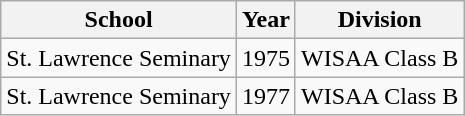<table class="wikitable">
<tr>
<th>School</th>
<th>Year</th>
<th>Division</th>
</tr>
<tr>
<td>St. Lawrence Seminary</td>
<td>1975</td>
<td>WISAA Class B</td>
</tr>
<tr>
<td>St. Lawrence Seminary</td>
<td>1977</td>
<td>WISAA Class B</td>
</tr>
</table>
